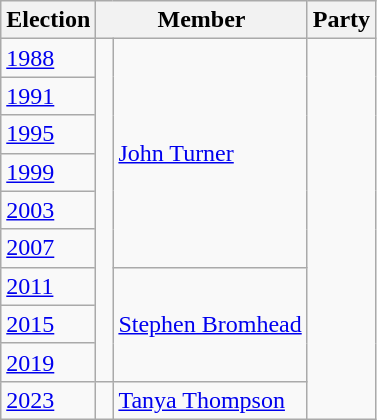<table class="wikitable">
<tr>
<th>Election</th>
<th colspan="2">Member</th>
<th>Party</th>
</tr>
<tr>
<td><a href='#'>1988</a></td>
<td rowspan="9" > </td>
<td rowspan="6"><a href='#'>John Turner</a></td>
<td rowspan="10"></td>
</tr>
<tr>
<td><a href='#'>1991</a></td>
</tr>
<tr>
<td><a href='#'>1995</a></td>
</tr>
<tr>
<td><a href='#'>1999</a></td>
</tr>
<tr>
<td><a href='#'>2003</a></td>
</tr>
<tr>
<td><a href='#'>2007</a></td>
</tr>
<tr>
<td><a href='#'>2011</a></td>
<td rowspan="3"><a href='#'>Stephen Bromhead</a></td>
</tr>
<tr>
<td><a href='#'>2015</a></td>
</tr>
<tr>
<td><a href='#'>2019</a></td>
</tr>
<tr>
<td><a href='#'>2023</a></td>
<td></td>
<td><a href='#'>Tanya Thompson</a></td>
</tr>
</table>
